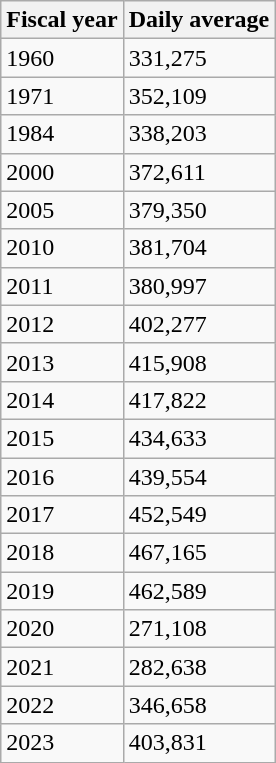<table class="wikitable">
<tr>
<th>Fiscal year</th>
<th>Daily average</th>
</tr>
<tr>
<td>1960</td>
<td>331,275</td>
</tr>
<tr>
<td>1971</td>
<td>352,109</td>
</tr>
<tr>
<td>1984</td>
<td>338,203</td>
</tr>
<tr>
<td>2000</td>
<td>372,611</td>
</tr>
<tr>
<td>2005</td>
<td>379,350</td>
</tr>
<tr>
<td>2010</td>
<td>381,704</td>
</tr>
<tr>
<td>2011</td>
<td>380,997</td>
</tr>
<tr>
<td>2012</td>
<td>402,277</td>
</tr>
<tr>
<td>2013</td>
<td>415,908</td>
</tr>
<tr>
<td>2014</td>
<td>417,822</td>
</tr>
<tr>
<td>2015</td>
<td>434,633</td>
</tr>
<tr>
<td>2016</td>
<td>439,554</td>
</tr>
<tr>
<td>2017</td>
<td>452,549</td>
</tr>
<tr>
<td>2018</td>
<td>467,165</td>
</tr>
<tr>
<td>2019</td>
<td>462,589</td>
</tr>
<tr>
<td>2020</td>
<td>271,108</td>
</tr>
<tr>
<td>2021</td>
<td>282,638</td>
</tr>
<tr>
<td>2022</td>
<td>346,658</td>
</tr>
<tr>
<td>2023</td>
<td>403,831</td>
</tr>
</table>
